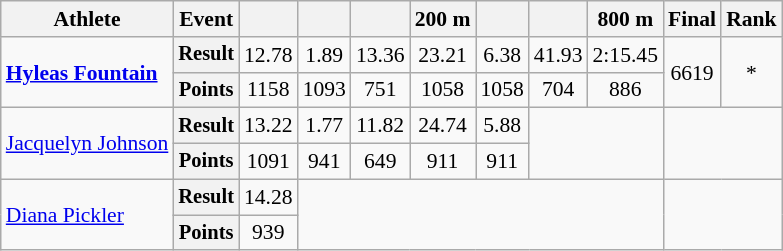<table class=wikitable style=font-size:90%;text-align:center>
<tr>
<th>Athlete</th>
<th>Event</th>
<th></th>
<th></th>
<th></th>
<th>200 m</th>
<th></th>
<th></th>
<th>800 m</th>
<th>Final</th>
<th>Rank</th>
</tr>
<tr>
<td rowspan=2 align=left><strong><a href='#'>Hyleas Fountain</a></strong></td>
<th style=font-size:95%>Result</th>
<td>12.78</td>
<td>1.89</td>
<td>13.36</td>
<td>23.21</td>
<td>6.38</td>
<td>41.93</td>
<td>2:15.45</td>
<td rowspan=2>6619</td>
<td rowspan=2>*</td>
</tr>
<tr>
<th style=font-size:95%>Points</th>
<td>1158</td>
<td>1093</td>
<td>751</td>
<td>1058</td>
<td>1058</td>
<td>704</td>
<td>886</td>
</tr>
<tr>
<td rowspan=2 align=left><a href='#'>Jacquelyn Johnson</a></td>
<th style=font-size:95%>Result</th>
<td>13.22</td>
<td>1.77</td>
<td>11.82</td>
<td>24.74</td>
<td>5.88</td>
<td rowspan=2 colspan=2></td>
<td rowspan=2 colspan=2></td>
</tr>
<tr>
<th style=font-size:95%>Points</th>
<td>1091</td>
<td>941</td>
<td>649</td>
<td>911</td>
<td>911</td>
</tr>
<tr>
<td rowspan=2 align=left><a href='#'>Diana Pickler</a></td>
<th style=font-size:95%>Result</th>
<td>14.28</td>
<td colspan=6 rowspan=2></td>
<td rowspan=2 colspan=2></td>
</tr>
<tr>
<th style=font-size:95%>Points</th>
<td>939</td>
</tr>
</table>
